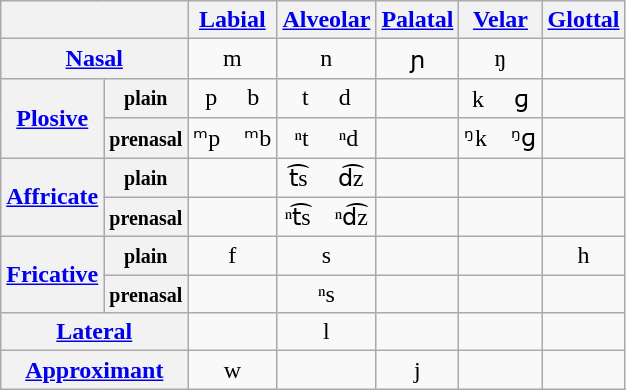<table class="wikitable">
<tr>
<th colspan="2"></th>
<th><a href='#'>Labial</a></th>
<th><a href='#'>Alveolar</a></th>
<th><a href='#'>Palatal</a></th>
<th><a href='#'>Velar</a></th>
<th><a href='#'>Glottal</a></th>
</tr>
<tr align="center">
<th colspan="2"><a href='#'>Nasal</a></th>
<td>m</td>
<td>n</td>
<td>ɲ</td>
<td>ŋ</td>
<td></td>
</tr>
<tr align="center">
<th rowspan="2"><a href='#'>Plosive</a></th>
<th><small>plain</small></th>
<td>p  b</td>
<td>t  d</td>
<td></td>
<td>k  ɡ</td>
<td></td>
</tr>
<tr align="center">
<th><small>prenasal</small></th>
<td>ᵐp ᵐb</td>
<td>ⁿt  ⁿd</td>
<td></td>
<td>ᵑk ᵑɡ</td>
<td></td>
</tr>
<tr align="center">
<th rowspan="2"><a href='#'>Affricate</a></th>
<th><small>plain</small></th>
<td></td>
<td>t͡s  d͡z</td>
<td></td>
<td></td>
<td></td>
</tr>
<tr align="center">
<th><small>prenasal</small></th>
<td></td>
<td>ⁿt͡s ⁿd͡z</td>
<td></td>
<td></td>
<td></td>
</tr>
<tr align="center">
<th rowspan="2"><a href='#'>Fricative</a></th>
<th><small>plain</small></th>
<td>f</td>
<td>s</td>
<td></td>
<td></td>
<td>h</td>
</tr>
<tr align="center">
<th><small>prenasal</small></th>
<td></td>
<td>ⁿs</td>
<td></td>
<td></td>
<td></td>
</tr>
<tr align="center">
<th colspan="2"><a href='#'>Lateral</a></th>
<td></td>
<td>l</td>
<td></td>
<td></td>
<td></td>
</tr>
<tr align="center">
<th colspan="2"><a href='#'>Approximant</a></th>
<td>w</td>
<td></td>
<td>j</td>
<td></td>
<td></td>
</tr>
</table>
